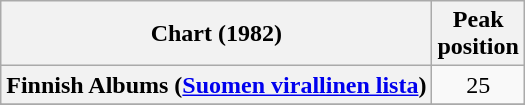<table class="wikitable sortable plainrowheaders" style="text-align:center">
<tr>
<th scope="col">Chart (1982)</th>
<th scope="col">Peak<br>position</th>
</tr>
<tr>
<th scope="row">Finnish Albums (<a href='#'>Suomen virallinen lista</a>)</th>
<td>25</td>
</tr>
<tr>
</tr>
<tr>
</tr>
<tr>
</tr>
<tr>
</tr>
</table>
